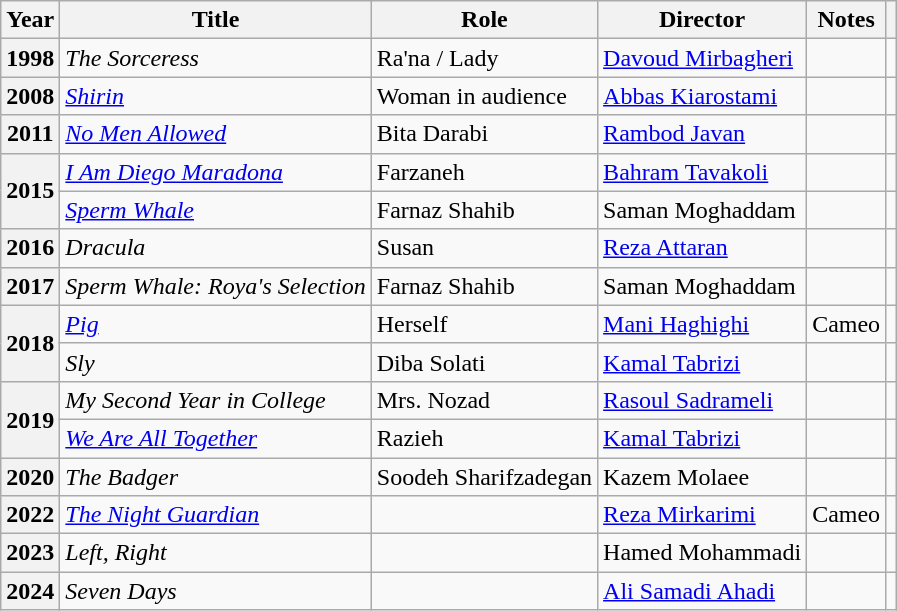<table class="wikitable plainrowheaders sortable" style="font-size:100%">
<tr>
<th scope="col">Year</th>
<th scope="col">Title</th>
<th scope="col">Role</th>
<th scope="col">Director</th>
<th class="unsortable" scope="col">Notes</th>
<th></th>
</tr>
<tr>
<th scope="row">1998</th>
<td><em>The Sorceress</em></td>
<td>Ra'na / Lady</td>
<td><a href='#'>Davoud Mirbagheri</a></td>
<td></td>
<td></td>
</tr>
<tr>
<th scope="row">2008</th>
<td><em><a href='#'>Shirin</a></em></td>
<td>Woman in audience</td>
<td><a href='#'>Abbas Kiarostami</a></td>
<td></td>
<td></td>
</tr>
<tr>
<th scope="row">2011</th>
<td><em><a href='#'>No Men Allowed</a></em></td>
<td>Bita Darabi</td>
<td><a href='#'>Rambod Javan</a></td>
<td></td>
<td></td>
</tr>
<tr>
<th scope="row" rowspan="2">2015</th>
<td><em><a href='#'>I Am Diego Maradona</a></em></td>
<td>Farzaneh</td>
<td><a href='#'>Bahram Tavakoli</a></td>
<td></td>
<td></td>
</tr>
<tr>
<td><em><a href='#'>Sperm Whale</a></em></td>
<td>Farnaz Shahib</td>
<td>Saman Moghaddam</td>
<td></td>
<td></td>
</tr>
<tr>
<th scope="row">2016</th>
<td><em>Dracula</em></td>
<td>Susan</td>
<td><a href='#'>Reza Attaran</a></td>
<td></td>
<td></td>
</tr>
<tr>
<th scope="row">2017</th>
<td><em>Sperm Whale: Roya's Selection</em></td>
<td>Farnaz Shahib</td>
<td>Saman Moghaddam</td>
<td></td>
<td></td>
</tr>
<tr>
<th scope="row" rowspan="2">2018</th>
<td><em><a href='#'>Pig</a></em></td>
<td>Herself</td>
<td><a href='#'>Mani Haghighi</a></td>
<td>Cameo</td>
<td></td>
</tr>
<tr>
<td><em>Sly</em></td>
<td>Diba Solati</td>
<td><a href='#'>Kamal Tabrizi</a></td>
<td></td>
<td></td>
</tr>
<tr>
<th scope="row" rowspan="2">2019</th>
<td><em>My Second Year in College</em></td>
<td>Mrs. Nozad</td>
<td><a href='#'>Rasoul Sadrameli</a></td>
<td></td>
<td></td>
</tr>
<tr>
<td><em><a href='#'>We Are All Together</a></em></td>
<td>Razieh</td>
<td><a href='#'>Kamal Tabrizi</a></td>
<td></td>
<td></td>
</tr>
<tr>
<th scope="row">2020</th>
<td><em>The Badger</em></td>
<td>Soodeh Sharifzadegan</td>
<td>Kazem Molaee</td>
<td></td>
<td></td>
</tr>
<tr>
<th scope="row">2022</th>
<td><em><a href='#'>The Night Guardian</a></em></td>
<td></td>
<td><a href='#'>Reza Mirkarimi</a></td>
<td>Cameo</td>
<td></td>
</tr>
<tr>
<th scope="row">2023</th>
<td><em>Left, Right</em></td>
<td></td>
<td>Hamed Mohammadi</td>
<td></td>
<td></td>
</tr>
<tr>
<th scope="row">2024</th>
<td><em>Seven Days</em></td>
<td></td>
<td><a href='#'>Ali Samadi Ahadi</a></td>
<td></td>
<td></td>
</tr>
</table>
